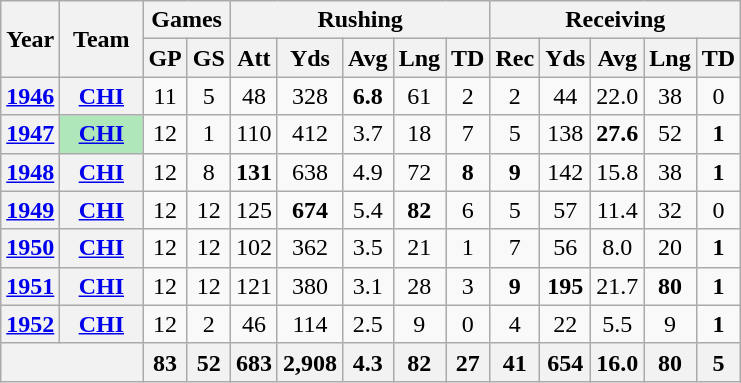<table class="wikitable" style="text-align:center;">
<tr>
<th rowspan="2">Year</th>
<th rowspan="2">Team</th>
<th colspan="2">Games</th>
<th colspan="5">Rushing</th>
<th colspan="5">Receiving</th>
</tr>
<tr>
<th>GP</th>
<th>GS</th>
<th>Att</th>
<th>Yds</th>
<th>Avg</th>
<th>Lng</th>
<th>TD</th>
<th>Rec</th>
<th>Yds</th>
<th>Avg</th>
<th>Lng</th>
<th>TD</th>
</tr>
<tr>
<th><a href='#'>1946</a></th>
<th><a href='#'>CHI</a></th>
<td>11</td>
<td>5</td>
<td>48</td>
<td>328</td>
<td><strong>6.8</strong></td>
<td>61</td>
<td>2</td>
<td>2</td>
<td>44</td>
<td>22.0</td>
<td>38</td>
<td>0</td>
</tr>
<tr>
<th><a href='#'>1947</a></th>
<th style="background:#afe6ba; width:3em;"><a href='#'>CHI</a></th>
<td>12</td>
<td>1</td>
<td>110</td>
<td>412</td>
<td>3.7</td>
<td>18</td>
<td>7</td>
<td>5</td>
<td>138</td>
<td><strong>27.6</strong></td>
<td>52</td>
<td><strong>1</strong></td>
</tr>
<tr>
<th><a href='#'>1948</a></th>
<th><a href='#'>CHI</a></th>
<td>12</td>
<td>8</td>
<td><strong>131</strong></td>
<td>638</td>
<td>4.9</td>
<td>72</td>
<td><strong>8</strong></td>
<td><strong>9</strong></td>
<td>142</td>
<td>15.8</td>
<td>38</td>
<td><strong>1</strong></td>
</tr>
<tr>
<th><a href='#'>1949</a></th>
<th><a href='#'>CHI</a></th>
<td>12</td>
<td>12</td>
<td>125</td>
<td><strong>674</strong></td>
<td>5.4</td>
<td><strong>82</strong></td>
<td>6</td>
<td>5</td>
<td>57</td>
<td>11.4</td>
<td>32</td>
<td>0</td>
</tr>
<tr>
<th><a href='#'>1950</a></th>
<th><a href='#'>CHI</a></th>
<td>12</td>
<td>12</td>
<td>102</td>
<td>362</td>
<td>3.5</td>
<td>21</td>
<td>1</td>
<td>7</td>
<td>56</td>
<td>8.0</td>
<td>20</td>
<td><strong>1</strong></td>
</tr>
<tr>
<th><a href='#'>1951</a></th>
<th><a href='#'>CHI</a></th>
<td>12</td>
<td>12</td>
<td>121</td>
<td>380</td>
<td>3.1</td>
<td>28</td>
<td>3</td>
<td><strong>9</strong></td>
<td><strong>195</strong></td>
<td>21.7</td>
<td><strong>80</strong></td>
<td><strong>1</strong></td>
</tr>
<tr>
<th><a href='#'>1952</a></th>
<th><a href='#'>CHI</a></th>
<td>12</td>
<td>2</td>
<td>46</td>
<td>114</td>
<td>2.5</td>
<td>9</td>
<td>0</td>
<td>4</td>
<td>22</td>
<td>5.5</td>
<td>9</td>
<td><strong>1</strong></td>
</tr>
<tr>
<th colspan="2"></th>
<th>83</th>
<th>52</th>
<th>683</th>
<th>2,908</th>
<th>4.3</th>
<th>82</th>
<th>27</th>
<th>41</th>
<th>654</th>
<th>16.0</th>
<th>80</th>
<th>5</th>
</tr>
</table>
